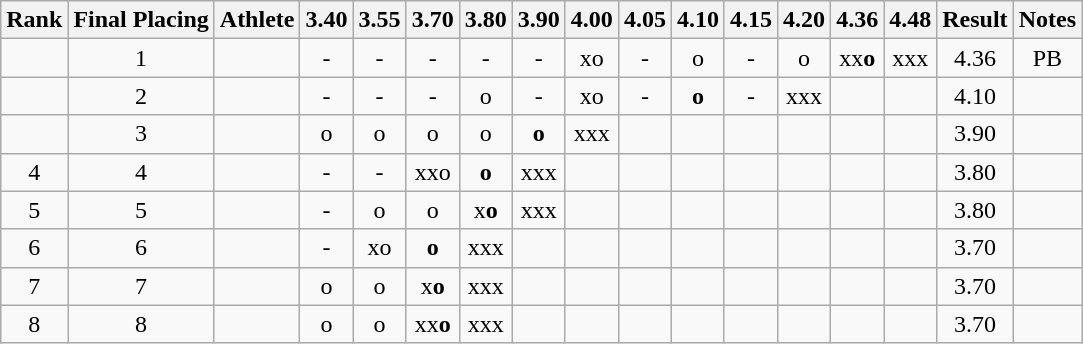<table class="wikitable" style="text-align:center">
<tr>
<th>Rank</th>
<th>Final Placing</th>
<th>Athlete</th>
<th>3.40</th>
<th>3.55</th>
<th>3.70</th>
<th>3.80</th>
<th>3.90</th>
<th>4.00</th>
<th>4.05</th>
<th>4.10</th>
<th>4.15</th>
<th>4.20</th>
<th>4.36</th>
<th>4.48</th>
<th>Result</th>
<th>Notes</th>
</tr>
<tr>
<td></td>
<td>1</td>
<td align=left></td>
<td>-</td>
<td>-</td>
<td>-</td>
<td>-</td>
<td>-</td>
<td>xo</td>
<td>-</td>
<td>o</td>
<td>-</td>
<td>o</td>
<td>xx<strong>o</strong></td>
<td>xxx</td>
<td>4.36</td>
<td>PB</td>
</tr>
<tr>
<td></td>
<td>2</td>
<td align=left></td>
<td>-</td>
<td>-</td>
<td>-</td>
<td>o</td>
<td>-</td>
<td>xo</td>
<td>-</td>
<td><strong>o</strong></td>
<td>-</td>
<td>xxx</td>
<td></td>
<td></td>
<td>4.10</td>
<td></td>
</tr>
<tr>
<td></td>
<td>3</td>
<td align=left></td>
<td>o</td>
<td>o</td>
<td>o</td>
<td>o</td>
<td><strong>o</strong></td>
<td>xxx</td>
<td></td>
<td></td>
<td></td>
<td></td>
<td></td>
<td></td>
<td>3.90</td>
<td></td>
</tr>
<tr>
<td>4</td>
<td>4</td>
<td align=left></td>
<td>-</td>
<td>-</td>
<td>xxo</td>
<td><strong>o</strong></td>
<td>xxx</td>
<td></td>
<td></td>
<td></td>
<td></td>
<td></td>
<td></td>
<td></td>
<td>3.80</td>
<td></td>
</tr>
<tr>
<td>5</td>
<td>5</td>
<td align=left></td>
<td>-</td>
<td>o</td>
<td>o</td>
<td>x<strong>o</strong></td>
<td>xxx</td>
<td></td>
<td></td>
<td></td>
<td></td>
<td></td>
<td></td>
<td></td>
<td>3.80</td>
<td></td>
</tr>
<tr>
<td>6</td>
<td>6</td>
<td align=left></td>
<td>-</td>
<td>xo</td>
<td><strong>o</strong></td>
<td>xxx</td>
<td></td>
<td></td>
<td></td>
<td></td>
<td></td>
<td></td>
<td></td>
<td></td>
<td>3.70</td>
<td></td>
</tr>
<tr>
<td>7</td>
<td>7</td>
<td align=left></td>
<td>o</td>
<td>o</td>
<td>x<strong>o</strong></td>
<td>xxx</td>
<td></td>
<td></td>
<td></td>
<td></td>
<td></td>
<td></td>
<td></td>
<td></td>
<td>3.70</td>
<td></td>
</tr>
<tr>
<td>8</td>
<td>8</td>
<td align=left></td>
<td>o</td>
<td>o</td>
<td>xx<strong>o</strong></td>
<td>xxx</td>
<td></td>
<td></td>
<td></td>
<td></td>
<td></td>
<td></td>
<td></td>
<td></td>
<td>3.70</td>
<td></td>
</tr>
</table>
